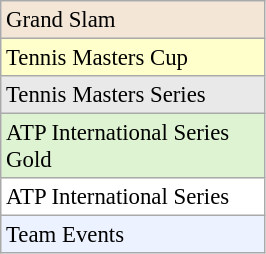<table class="wikitable"  style="font-size:95%; width:14%;">
<tr style="background:#F3E6D7;">
<td>Grand Slam</td>
</tr>
<tr style="background:#FFFFCC;">
<td>Tennis Masters Cup</td>
</tr>
<tr style="background:#E9E9E9;">
<td>Tennis Masters Series</td>
</tr>
<tr style="background:#DDF3D1;">
<td>ATP International Series Gold</td>
</tr>
<tr style="background:#fff;">
<td>ATP International Series</td>
</tr>
<tr style="background:#ECF2FF;">
<td>Team Events</td>
</tr>
</table>
